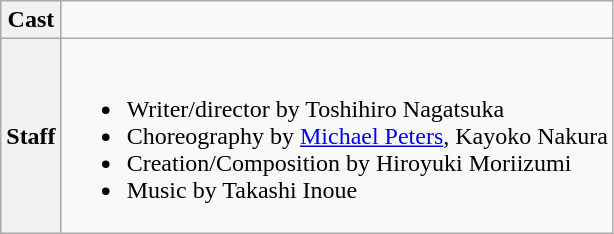<table class="wikitable">
<tr>
<th>Cast</th>
<td></td>
</tr>
<tr>
<th>Staff</th>
<td><br><ul><li>Writer/director by Toshihiro Nagatsuka</li><li>Choreography by <a href='#'>Michael Peters</a>, Kayoko Nakura</li><li>Creation/Composition by Hiroyuki Moriizumi</li><li>Music by Takashi Inoue</li></ul></td>
</tr>
</table>
